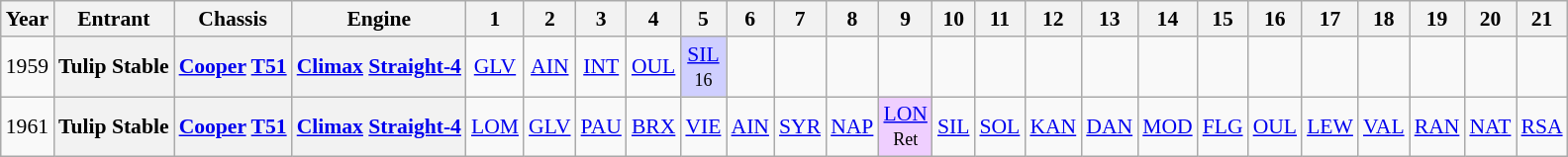<table class="wikitable" style="text-align:center; font-size:90%">
<tr>
<th>Year</th>
<th>Entrant</th>
<th>Chassis</th>
<th>Engine</th>
<th>1</th>
<th>2</th>
<th>3</th>
<th>4</th>
<th>5</th>
<th>6</th>
<th>7</th>
<th>8</th>
<th>9</th>
<th>10</th>
<th>11</th>
<th>12</th>
<th>13</th>
<th>14</th>
<th>15</th>
<th>16</th>
<th>17</th>
<th>18</th>
<th>19</th>
<th>20</th>
<th>21</th>
</tr>
<tr>
<td>1959</td>
<th>Tulip Stable</th>
<th><a href='#'>Cooper</a> <a href='#'>T51</a></th>
<th><a href='#'>Climax</a> <a href='#'>Straight-4</a></th>
<td><a href='#'>GLV</a><br><small></small></td>
<td><a href='#'>AIN</a><br><small></small></td>
<td><a href='#'>INT</a><br><small></small></td>
<td><a href='#'>OUL</a><br><small></small></td>
<td style="background:#CFCFFF;"><a href='#'>SIL</a><br><small>16</small></td>
<td></td>
<td></td>
<td></td>
<td></td>
<td></td>
<td></td>
<td></td>
<td></td>
<td></td>
<td></td>
<td></td>
<td></td>
<td></td>
<td></td>
<td></td>
<td></td>
</tr>
<tr>
<td>1961</td>
<th>Tulip Stable</th>
<th><a href='#'>Cooper</a> <a href='#'>T51</a></th>
<th><a href='#'>Climax</a> <a href='#'>Straight-4</a></th>
<td><a href='#'>LOM</a><br><small></small></td>
<td><a href='#'>GLV</a><br><small></small></td>
<td><a href='#'>PAU</a></td>
<td><a href='#'>BRX</a><br><small></small></td>
<td><a href='#'>VIE</a><br><small></small></td>
<td><a href='#'>AIN</a><br><small></small></td>
<td><a href='#'>SYR</a></td>
<td><a href='#'>NAP</a></td>
<td style="background:#EFCFFF;"><a href='#'>LON</a><br><small>Ret</small></td>
<td><a href='#'>SIL</a><br><small></small></td>
<td><a href='#'>SOL</a></td>
<td><a href='#'>KAN</a></td>
<td><a href='#'>DAN</a></td>
<td><a href='#'>MOD</a></td>
<td><a href='#'>FLG</a></td>
<td><a href='#'>OUL</a></td>
<td><a href='#'>LEW</a></td>
<td><a href='#'>VAL</a></td>
<td><a href='#'>RAN</a></td>
<td><a href='#'>NAT</a></td>
<td><a href='#'>RSA</a></td>
</tr>
</table>
